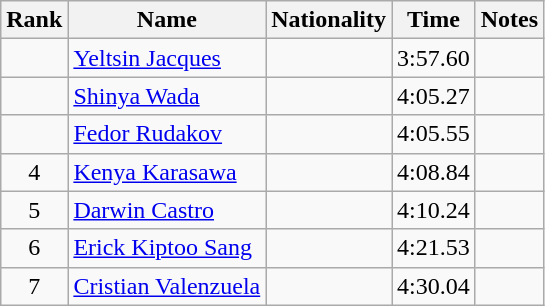<table class="wikitable sortable" style="text-align:center">
<tr>
<th>Rank</th>
<th>Name</th>
<th>Nationality</th>
<th>Time</th>
<th>Notes</th>
</tr>
<tr>
<td></td>
<td align="left"><a href='#'>Yeltsin Jacques</a></td>
<td align="left"></td>
<td>3:57.60</td>
<td><strong></strong></td>
</tr>
<tr>
<td></td>
<td align="left"><a href='#'>Shinya Wada</a></td>
<td align="left"></td>
<td>4:05.27</td>
<td></td>
</tr>
<tr>
<td></td>
<td align="left"><a href='#'>Fedor Rudakov</a></td>
<td align="left"></td>
<td>4:05.55</td>
<td></td>
</tr>
<tr>
<td>4</td>
<td align="left"><a href='#'>Kenya Karasawa</a></td>
<td align="left"></td>
<td>4:08.84</td>
<td></td>
</tr>
<tr>
<td>5</td>
<td align="left"><a href='#'>Darwin Castro</a></td>
<td align="left"></td>
<td>4:10.24</td>
<td></td>
</tr>
<tr>
<td>6</td>
<td align="left"><a href='#'>Erick Kiptoo Sang</a></td>
<td align="left"></td>
<td>4:21.53</td>
<td></td>
</tr>
<tr>
<td>7</td>
<td align="left"><a href='#'>Cristian Valenzuela</a></td>
<td align="left"></td>
<td>4:30.04</td>
<td></td>
</tr>
</table>
